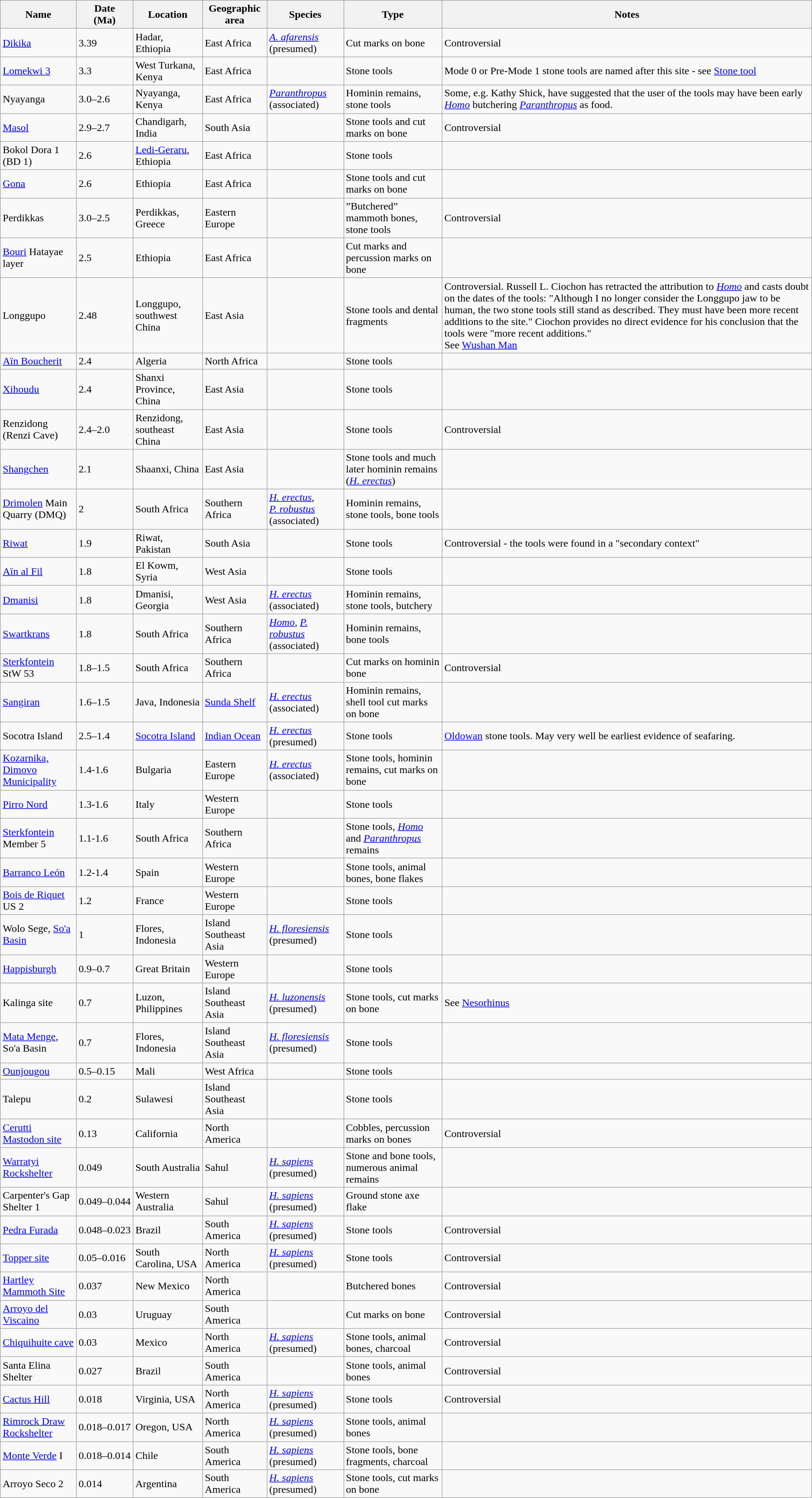<table class="wikitable">
<tr>
<th>Name</th>
<th width=80>Date<br>(Ma)</th>
<th>Location</th>
<th>Geographic<br>area</th>
<th>Species</th>
<th>Type</th>
<th>Notes</th>
</tr>
<tr>
<td><a href='#'>Dikika</a></td>
<td>3.39</td>
<td>Hadar, Ethiopia</td>
<td>East Africa</td>
<td><a href='#'><em>A. afarensis</em></a> (presumed)</td>
<td>Cut marks on bone</td>
<td>Controversial</td>
</tr>
<tr>
<td><a href='#'>Lomekwi 3</a></td>
<td>3.3</td>
<td>West Turkana, Kenya</td>
<td>East Africa</td>
<td></td>
<td>Stone tools</td>
<td>Mode 0 or Pre-Mode 1 stone tools are named after this site - see <a href='#'>Stone tool</a></td>
</tr>
<tr>
<td>Nyayanga</td>
<td>3.0–2.6</td>
<td>Nyayanga, Kenya</td>
<td>East Africa</td>
<td><em><a href='#'>Paranthropus</a></em> (associated)</td>
<td>Hominin remains, stone tools</td>
<td>Some, e.g. Kathy Shick, have suggested that the user of the tools may have been early <em><a href='#'>Homo</a></em> butchering <em><a href='#'>Paranthropus</a></em> as food.</td>
</tr>
<tr>
<td><a href='#'>Masol</a></td>
<td>2.9–2.7</td>
<td>Chandigarh, India</td>
<td>South Asia</td>
<td></td>
<td>Stone tools and cut marks on bone</td>
<td>Controversial</td>
</tr>
<tr>
<td>Bokol Dora 1 (BD 1)</td>
<td>2.6</td>
<td><a href='#'>Ledi-Geraru</a>, Ethiopia</td>
<td>East Africa</td>
<td></td>
<td>Stone tools</td>
<td></td>
</tr>
<tr>
<td><a href='#'>Gona</a></td>
<td>2.6</td>
<td>Ethiopia</td>
<td>East Africa</td>
<td></td>
<td>Stone tools and cut marks on bone</td>
<td></td>
</tr>
<tr>
<td>Perdikkas <br></td>
<td>3.0–2.5</td>
<td>Perdikkas, Greece</td>
<td>Eastern Europe</td>
<td></td>
<td>”Butchered” mammoth bones, stone tools</td>
<td>Controversial</td>
</tr>
<tr>
<td><a href='#'>Bouri</a> Hatayae layer</td>
<td>2.5</td>
<td>Ethiopia</td>
<td>East Africa</td>
<td></td>
<td>Cut marks and percussion marks on bone</td>
<td></td>
</tr>
<tr>
<td>Longgupo</td>
<td>2.48</td>
<td>Longgupo, southwest China</td>
<td>East Asia</td>
<td></td>
<td>Stone tools and dental fragments</td>
<td>Controversial. Russell L. Ciochon has retracted the attribution to <em><a href='#'>Homo</a></em> and casts doubt on the dates of the tools: "Although I no longer consider the Longgupo jaw to be human, the two stone tools still stand as described. They must have been more recent additions to the site." Ciochon provides no direct evidence for his conclusion that the tools were "more recent additions."<br>See <a href='#'>Wushan Man</a></td>
</tr>
<tr>
<td><a href='#'>Aïn Boucherit</a></td>
<td>2.4</td>
<td>Algeria</td>
<td>North Africa</td>
<td></td>
<td>Stone tools</td>
<td></td>
</tr>
<tr>
<td><a href='#'>Xihoudu</a></td>
<td>2.4</td>
<td>Shanxi Province, China</td>
<td>East Asia</td>
<td></td>
<td>Stone tools</td>
<td></td>
</tr>
<tr>
<td>Renzidong (Renzi Cave)</td>
<td>2.4–2.0</td>
<td>Renzidong, southeast China</td>
<td>East Asia</td>
<td></td>
<td>Stone tools</td>
<td>Controversial</td>
</tr>
<tr>
<td><a href='#'>Shangchen</a></td>
<td>2.1</td>
<td>Shaanxi, China</td>
<td>East Asia</td>
<td></td>
<td>Stone tools and much later hominin remains (<a href='#'><em>H. erectus</em></a>)</td>
<td></td>
</tr>
<tr>
<td><a href='#'>Drimolen</a> Main Quarry (DMQ)</td>
<td>2</td>
<td>South Africa</td>
<td>Southern Africa</td>
<td><em><a href='#'>H. erectus</a>,<br><a href='#'>P. robustus</a></em> (associated)</td>
<td>Hominin remains, stone tools, bone tools</td>
<td></td>
</tr>
<tr>
<td><a href='#'>Riwat</a></td>
<td>1.9</td>
<td>Riwat, Pakistan</td>
<td>South Asia</td>
<td></td>
<td>Stone tools</td>
<td>Controversial - the tools were found in a "secondary context"</td>
</tr>
<tr>
<td><a href='#'>Aïn al Fil</a></td>
<td>1.8</td>
<td>El Kowm, Syria</td>
<td>West Asia</td>
<td></td>
<td>Stone tools</td>
<td></td>
</tr>
<tr>
<td><a href='#'>Dmanisi</a></td>
<td>1.8</td>
<td>Dmanisi, Georgia</td>
<td>West Asia</td>
<td><a href='#'><em>H. erectus</em></a> (associated)</td>
<td>Hominin remains, stone tools, butchery</td>
<td></td>
</tr>
<tr>
<td><a href='#'>Swartkrans</a></td>
<td>1.8</td>
<td>South Africa</td>
<td>Southern Africa</td>
<td><em><a href='#'>Homo</a>, <a href='#'>P. robustus</a></em> (associated)</td>
<td>Hominin remains, bone tools</td>
<td></td>
</tr>
<tr>
<td><a href='#'>Sterkfontein</a> StW 53</td>
<td>1.8–1.5</td>
<td>South Africa</td>
<td>Southern Africa</td>
<td></td>
<td>Cut marks on hominin bone</td>
<td>Controversial</td>
</tr>
<tr>
<td><a href='#'>Sangiran</a></td>
<td>1.6–1.5</td>
<td>Java, Indonesia</td>
<td><a href='#'>Sunda Shelf</a></td>
<td><a href='#'><em>H. erectus</em></a> (associated)</td>
<td>Hominin remains, shell tool cut marks on bone</td>
<td></td>
</tr>
<tr>
<td>Socotra Island</td>
<td>2.5–1.4</td>
<td><a href='#'>Socotra Island</a></td>
<td><a href='#'>Indian Ocean</a></td>
<td><a href='#'><em>H. erectus</em></a> (presumed)</td>
<td>Stone tools</td>
<td><a href='#'>Oldowan</a> stone tools. May very well be earliest evidence of seafaring.</td>
</tr>
<tr>
<td><a href='#'>Kozarnika, Dimovo Municipality</a></td>
<td>1.4-1.6</td>
<td>Bulgaria</td>
<td>Eastern Europe</td>
<td><a href='#'><em>H. erectus</em></a> (associated)</td>
<td>Stone tools, hominin remains, cut marks on bone</td>
<td></td>
</tr>
<tr>
<td><a href='#'>Pirro Nord</a></td>
<td>1.3-1.6</td>
<td>Italy</td>
<td>Western Europe</td>
<td></td>
<td>Stone tools</td>
<td></td>
</tr>
<tr>
<td><a href='#'>Sterkfontein</a> Member 5</td>
<td>1.1-1.6</td>
<td>South Africa</td>
<td>Southern Africa</td>
<td></td>
<td>Stone tools, <em><a href='#'>Homo</a></em> and <em><a href='#'>Paranthropus</a></em> remains</td>
<td></td>
</tr>
<tr>
<td><a href='#'>Barranco León</a></td>
<td>1.2-1.4</td>
<td>Spain</td>
<td>Western Europe</td>
<td></td>
<td>Stone tools, animal bones, bone flakes</td>
<td></td>
</tr>
<tr>
<td><a href='#'>Bois de Riquet</a> US 2</td>
<td>1.2</td>
<td>France</td>
<td>Western Europe</td>
<td></td>
<td>Stone tools</td>
<td></td>
</tr>
<tr>
<td>Wolo Sege, <a href='#'>So'a Basin</a></td>
<td>1</td>
<td>Flores, Indonesia</td>
<td>Island Southeast Asia</td>
<td><a href='#'><em>H. floresiensis</em></a> (presumed)</td>
<td>Stone tools</td>
<td></td>
</tr>
<tr>
<td><a href='#'>Happisburgh</a></td>
<td>0.9–0.7</td>
<td>Great Britain</td>
<td>Western Europe</td>
<td></td>
<td>Stone tools</td>
<td></td>
</tr>
<tr>
<td>Kalinga site</td>
<td>0.7</td>
<td>Luzon, Philippines</td>
<td>Island Southeast Asia</td>
<td><a href='#'><em>H. luzonensis</em></a> (presumed)</td>
<td>Stone tools, cut marks on bone</td>
<td>See <a href='#'>Nesorhinus</a></td>
</tr>
<tr>
<td><a href='#'>Mata Menge</a>, So'a Basin</td>
<td>0.7</td>
<td>Flores, Indonesia</td>
<td>Island Southeast Asia</td>
<td><a href='#'><em>H. floresiensis</em></a> (presumed)</td>
<td>Stone tools</td>
<td></td>
</tr>
<tr>
<td><a href='#'>Ounjougou</a></td>
<td>0.5–0.15</td>
<td>Mali</td>
<td>West Africa</td>
<td></td>
<td>Stone tools</td>
<td></td>
</tr>
<tr>
<td>Talepu</td>
<td>0.2</td>
<td>Sulawesi</td>
<td>Island Southeast Asia</td>
<td></td>
<td>Stone tools</td>
<td></td>
</tr>
<tr>
<td><a href='#'>Cerutti Mastodon site</a></td>
<td>0.13</td>
<td>California</td>
<td>North America</td>
<td></td>
<td>Cobbles, percussion marks on bones</td>
<td>Controversial</td>
</tr>
<tr>
<td><a href='#'>Warratyi Rockshelter</a></td>
<td>0.049</td>
<td>South Australia</td>
<td>Sahul</td>
<td><a href='#'><em>H. sapiens</em></a> (presumed)</td>
<td>Stone and bone tools, numerous animal remains</td>
<td></td>
</tr>
<tr>
<td>Carpenter's Gap Shelter 1</td>
<td>0.049–0.044</td>
<td>Western Australia</td>
<td>Sahul</td>
<td><a href='#'><em>H. sapiens</em></a> (presumed)</td>
<td>Ground stone axe flake</td>
<td></td>
</tr>
<tr>
<td><a href='#'>Pedra Furada</a></td>
<td>0.048–0.023</td>
<td>Brazil</td>
<td>South America</td>
<td><a href='#'><em>H. sapiens</em></a> (presumed)</td>
<td>Stone tools</td>
<td>Controversial</td>
</tr>
<tr>
<td><a href='#'>Topper site</a></td>
<td>0.05–0.016</td>
<td>South Carolina, USA</td>
<td>North America</td>
<td><a href='#'><em>H. sapiens</em></a> (presumed)</td>
<td>Stone tools</td>
<td>Controversial</td>
</tr>
<tr>
<td><a href='#'>Hartley Mammoth Site</a></td>
<td>0.037</td>
<td>New Mexico</td>
<td>North America</td>
<td></td>
<td>Butchered bones</td>
<td>Controversial</td>
</tr>
<tr>
<td><a href='#'>Arroyo del Viscaino</a></td>
<td>0.03</td>
<td>Uruguay</td>
<td>South America</td>
<td></td>
<td>Cut marks on bone</td>
<td>Controversial</td>
</tr>
<tr>
<td><a href='#'>Chiquihuite cave</a></td>
<td>0.03</td>
<td>Mexico</td>
<td>North America</td>
<td><a href='#'><em>H. sapiens</em></a> (presumed)</td>
<td>Stone tools, animal bones, charcoal</td>
<td>Controversial</td>
</tr>
<tr>
<td>Santa Elina Shelter</td>
<td>0.027</td>
<td>Brazil</td>
<td>South America</td>
<td></td>
<td>Stone tools, animal bones</td>
<td>Controversial</td>
</tr>
<tr>
<td><a href='#'>Cactus Hill</a></td>
<td>0.018</td>
<td>Virginia, USA</td>
<td>North America</td>
<td><a href='#'><em>H. sapiens</em></a> (presumed)</td>
<td>Stone tools</td>
<td>Controversial</td>
</tr>
<tr>
<td><a href='#'>Rimrock Draw Rockshelter</a></td>
<td>0.018–0.017</td>
<td>Oregon, USA</td>
<td>North America</td>
<td><a href='#'><em>H. sapiens</em></a> (presumed)</td>
<td>Stone tools, animal bones</td>
<td></td>
</tr>
<tr>
<td><a href='#'>Monte Verde</a> I</td>
<td>0.018–0.014</td>
<td>Chile</td>
<td>South America</td>
<td><a href='#'><em>H. sapiens</em></a> (presumed)</td>
<td>Stone tools, bone fragments, charcoal</td>
<td></td>
</tr>
<tr>
<td>Arroyo Seco 2</td>
<td>0.014</td>
<td>Argentina</td>
<td>South America</td>
<td><a href='#'><em>H. sapiens</em></a> (presumed)</td>
<td>Stone tools, cut marks on bone</td>
<td></td>
</tr>
</table>
